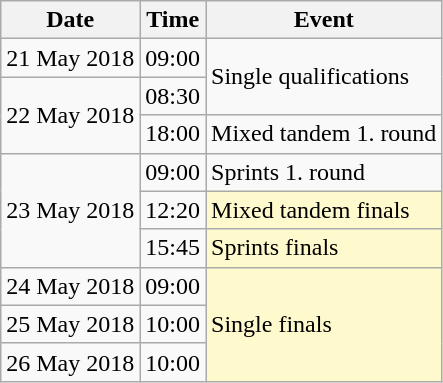<table class="wikitable">
<tr>
<th>Date</th>
<th>Time</th>
<th>Event</th>
</tr>
<tr>
<td>21 May 2018</td>
<td>09:00</td>
<td rowspan=2>Single qualifications</td>
</tr>
<tr>
<td rowspan=2>22 May 2018</td>
<td>08:30</td>
</tr>
<tr>
<td>18:00</td>
<td>Mixed tandem 1. round</td>
</tr>
<tr>
<td rowspan=3>23 May 2018</td>
<td>09:00</td>
<td>Sprints 1. round</td>
</tr>
<tr>
<td>12:20</td>
<td style="background:lemonchiffon">Mixed tandem finals</td>
</tr>
<tr>
<td>15:45</td>
<td style="background:lemonchiffon">Sprints finals</td>
</tr>
<tr>
<td>24 May 2018</td>
<td>09:00</td>
<td rowspan=3 style="background:lemonchiffon">Single finals</td>
</tr>
<tr>
<td>25 May 2018</td>
<td>10:00</td>
</tr>
<tr>
<td>26 May 2018</td>
<td>10:00</td>
</tr>
</table>
